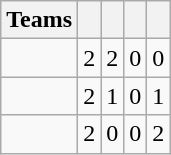<table class="wikitable" style="text-align: center;">
<tr>
<th>Teams</th>
<th></th>
<th></th>
<th></th>
<th></th>
</tr>
<tr>
<td align=left></td>
<td>2</td>
<td>2</td>
<td>0</td>
<td>0</td>
</tr>
<tr>
<td align=left></td>
<td>2</td>
<td>1</td>
<td>0</td>
<td>1</td>
</tr>
<tr>
<td align=left></td>
<td>2</td>
<td>0</td>
<td>0</td>
<td>2</td>
</tr>
</table>
